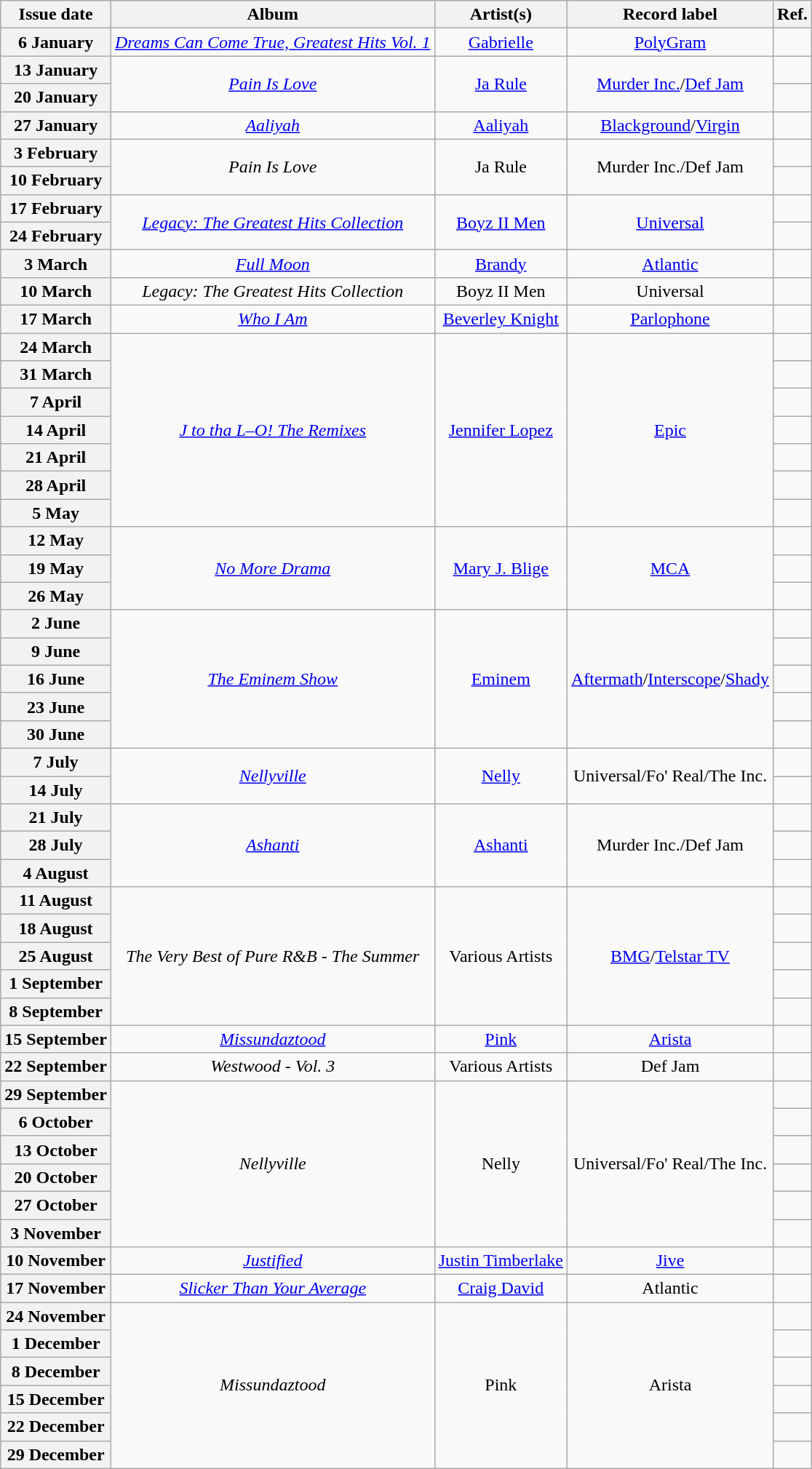<table class="wikitable plainrowheaders">
<tr>
<th scope=col>Issue date</th>
<th scope=col>Album</th>
<th scope=col>Artist(s)</th>
<th scope=col>Record label</th>
<th scope=col>Ref.</th>
</tr>
<tr>
<th scope=row>6 January</th>
<td align="center"><em><a href='#'>Dreams Can Come True, Greatest Hits Vol. 1</a></em></td>
<td align="center"><a href='#'>Gabrielle</a></td>
<td align="center"><a href='#'>PolyGram</a></td>
<td align="center"></td>
</tr>
<tr>
<th scope=row>13 January</th>
<td align="center" rowspan="2"><em><a href='#'>Pain Is Love</a></em></td>
<td align="center" rowspan="2"><a href='#'>Ja Rule</a></td>
<td align="center" rowspan="2"><a href='#'>Murder Inc.</a>/<a href='#'>Def Jam</a></td>
<td align="center"></td>
</tr>
<tr>
<th scope=row>20 January</th>
<td align="center"></td>
</tr>
<tr>
<th scope=row>27 January</th>
<td align="center"><em><a href='#'>Aaliyah</a></em></td>
<td align="center"><a href='#'>Aaliyah</a></td>
<td align="center"><a href='#'>Blackground</a>/<a href='#'>Virgin</a></td>
<td align="center"></td>
</tr>
<tr>
<th scope=row>3 February</th>
<td align="center" rowspan="2"><em>Pain Is Love</em></td>
<td align="center" rowspan="2">Ja Rule</td>
<td align="center" rowspan="2">Murder Inc./Def Jam</td>
<td align="center"></td>
</tr>
<tr>
<th scope=row>10 February</th>
<td align="center"></td>
</tr>
<tr>
<th scope=row>17 February</th>
<td align="center" rowspan="2"><em><a href='#'>Legacy: The Greatest Hits Collection</a></em></td>
<td align="center" rowspan="2"><a href='#'>Boyz II Men</a></td>
<td align="center" rowspan="2"><a href='#'>Universal</a></td>
<td align="center"></td>
</tr>
<tr>
<th scope=row>24 February</th>
<td align="center"></td>
</tr>
<tr>
<th scope=row>3 March</th>
<td align="center"><em><a href='#'>Full Moon</a></em></td>
<td align="center"><a href='#'>Brandy</a></td>
<td align="center"><a href='#'>Atlantic</a></td>
<td align="center"></td>
</tr>
<tr>
<th scope=row>10 March</th>
<td align="center"><em>Legacy: The Greatest Hits Collection</em></td>
<td align="center">Boyz II Men</td>
<td align="center">Universal</td>
<td align="center"></td>
</tr>
<tr>
<th scope=row>17 March</th>
<td align="center"><em><a href='#'>Who I Am</a></em></td>
<td align="center"><a href='#'>Beverley Knight</a></td>
<td align="center"><a href='#'>Parlophone</a></td>
<td align="center"></td>
</tr>
<tr>
<th scope=row>24 March</th>
<td align="center" rowspan="7"><em><a href='#'>J to tha L–O! The Remixes</a></em></td>
<td align="center" rowspan="7"><a href='#'>Jennifer Lopez</a></td>
<td align="center" rowspan="7"><a href='#'>Epic</a></td>
<td align="center"></td>
</tr>
<tr>
<th scope=row>31 March</th>
<td align="center"></td>
</tr>
<tr>
<th scope=row>7 April</th>
<td align="center"></td>
</tr>
<tr>
<th scope=row>14 April</th>
<td align="center"></td>
</tr>
<tr>
<th scope=row>21 April</th>
<td align="center"></td>
</tr>
<tr>
<th scope=row>28 April</th>
<td align="center"></td>
</tr>
<tr>
<th scope=row>5 May</th>
<td align="center"></td>
</tr>
<tr>
<th scope=row>12 May</th>
<td align="center" rowspan="3"><em><a href='#'>No More Drama</a></em></td>
<td align="center" rowspan="3"><a href='#'>Mary J. Blige</a></td>
<td align="center" rowspan="3"><a href='#'>MCA</a></td>
<td align="center"></td>
</tr>
<tr>
<th scope=row>19 May</th>
<td align="center"></td>
</tr>
<tr>
<th scope=row>26 May</th>
<td align="center"></td>
</tr>
<tr>
<th scope=row>2 June</th>
<td align="center" rowspan="5"><em><a href='#'>The Eminem Show</a></em></td>
<td align="center" rowspan="5"><a href='#'>Eminem</a></td>
<td align="center" rowspan="5"><a href='#'>Aftermath</a>/<a href='#'>Interscope</a>/<a href='#'>Shady</a></td>
<td align="center"></td>
</tr>
<tr>
<th scope=row>9 June</th>
<td align="center"></td>
</tr>
<tr>
<th scope=row>16 June</th>
<td align="center"></td>
</tr>
<tr>
<th scope=row>23 June</th>
<td align="center"></td>
</tr>
<tr>
<th scope=row>30 June</th>
<td align="center"></td>
</tr>
<tr>
<th scope=row>7 July</th>
<td align="center" rowspan="2"><em><a href='#'>Nellyville</a></em></td>
<td align="center" rowspan="2"><a href='#'>Nelly</a></td>
<td align="center" rowspan="2">Universal/Fo' Real/The Inc.</td>
<td align="center"></td>
</tr>
<tr>
<th scope=row>14 July</th>
<td align="center"></td>
</tr>
<tr>
<th scope=row>21 July</th>
<td align="center" rowspan="3"><em><a href='#'>Ashanti</a></em></td>
<td align="center" rowspan="3"><a href='#'>Ashanti</a></td>
<td align="center" rowspan="3">Murder Inc./Def Jam</td>
<td align="center"></td>
</tr>
<tr>
<th scope=row>28 July</th>
<td align="center"></td>
</tr>
<tr>
<th scope=row>4 August</th>
<td align="center"></td>
</tr>
<tr>
<th scope=row>11 August</th>
<td align="center" rowspan="5"><em>The Very Best of Pure R&B - The Summer</em></td>
<td align="center" rowspan="5">Various Artists</td>
<td align="center" rowspan="5"><a href='#'>BMG</a>/<a href='#'>Telstar TV</a></td>
<td align="center"></td>
</tr>
<tr>
<th scope=row>18 August</th>
<td align="center"></td>
</tr>
<tr>
<th scope=row>25 August</th>
<td align="center"></td>
</tr>
<tr>
<th scope=row>1 September</th>
<td align="center"></td>
</tr>
<tr>
<th scope=row>8 September</th>
<td align="center"></td>
</tr>
<tr>
<th scope=row>15 September</th>
<td align="center"><em><a href='#'>Missundaztood</a></em></td>
<td align="center"><a href='#'>Pink</a></td>
<td align="center"><a href='#'>Arista</a></td>
<td align="center"></td>
</tr>
<tr>
<th scope=row>22 September</th>
<td align="center"><em>Westwood - Vol. 3</em></td>
<td align="center">Various Artists</td>
<td align="center">Def Jam</td>
<td align="center"></td>
</tr>
<tr>
<th scope=row>29 September</th>
<td align="center" rowspan="6"><em>Nellyville</em></td>
<td align="center" rowspan="6">Nelly</td>
<td align="center" rowspan="6">Universal/Fo' Real/The Inc.</td>
<td align="center"></td>
</tr>
<tr>
<th scope=row>6 October</th>
<td align="center"></td>
</tr>
<tr>
<th scope=row>13 October</th>
<td align="center"></td>
</tr>
<tr>
<th scope=row>20 October</th>
<td align="center"></td>
</tr>
<tr>
<th scope=row>27 October</th>
<td align="center"></td>
</tr>
<tr>
<th scope=row>3 November</th>
<td align="center"></td>
</tr>
<tr>
<th scope=row>10 November</th>
<td align="center"><em><a href='#'>Justified</a></em></td>
<td align="center"><a href='#'>Justin Timberlake</a></td>
<td align="center"><a href='#'>Jive</a></td>
<td align="center"></td>
</tr>
<tr>
<th scope=row>17 November</th>
<td align="center"><em><a href='#'>Slicker Than Your Average</a></em></td>
<td align="center"><a href='#'>Craig David</a></td>
<td align="center">Atlantic</td>
<td align="center"></td>
</tr>
<tr>
<th scope=row>24 November</th>
<td align="center" rowspan="6"><em>Missundaztood</em></td>
<td align="center" rowspan="6">Pink</td>
<td align="center" rowspan="6">Arista</td>
<td align="center"></td>
</tr>
<tr>
<th scope=row>1 December</th>
<td align="center"></td>
</tr>
<tr>
<th scope=row>8 December</th>
<td align="center"></td>
</tr>
<tr>
<th scope=row>15 December</th>
<td align="center"></td>
</tr>
<tr>
<th scope=row>22 December</th>
<td align="center"></td>
</tr>
<tr>
<th scope=row>29 December</th>
<td align="center"></td>
</tr>
</table>
